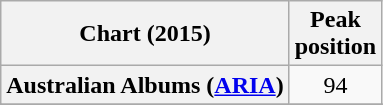<table class="wikitable sortable plainrowheaders" style="text-align:center">
<tr>
<th scope="col">Chart (2015)</th>
<th scope="col">Peak<br> position</th>
</tr>
<tr>
<th scope="row">Australian Albums (<a href='#'>ARIA</a>)</th>
<td>94</td>
</tr>
<tr>
</tr>
<tr>
</tr>
<tr>
</tr>
<tr>
</tr>
<tr>
</tr>
<tr>
</tr>
<tr>
</tr>
<tr>
</tr>
<tr>
</tr>
</table>
